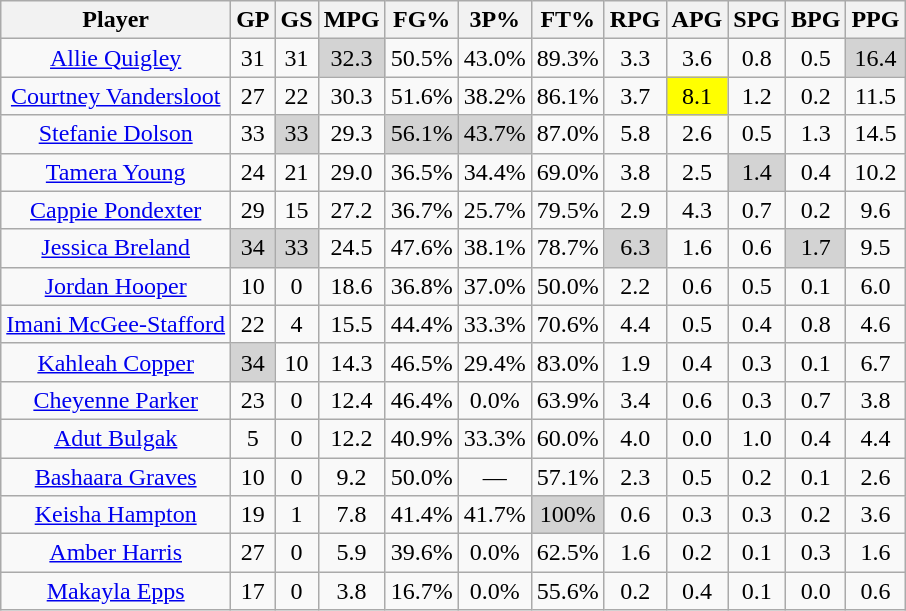<table class="wikitable sortable" style="text-align:center;">
<tr>
<th style=>Player</th>
<th style=>GP</th>
<th style=>GS</th>
<th style=>MPG</th>
<th style=>FG%</th>
<th style=>3P%</th>
<th style=>FT%</th>
<th style=>RPG</th>
<th style=>APG</th>
<th style=>SPG</th>
<th style=>BPG</th>
<th style=>PPG</th>
</tr>
<tr>
<td><a href='#'>Allie Quigley</a></td>
<td>31</td>
<td>31</td>
<td style="background:#D3D3D3;">32.3</td>
<td>50.5%</td>
<td>43.0%</td>
<td>89.3%</td>
<td>3.3</td>
<td>3.6</td>
<td>0.8</td>
<td>0.5</td>
<td style="background:#D3D3D3;">16.4</td>
</tr>
<tr>
<td><a href='#'>Courtney Vandersloot</a></td>
<td>27</td>
<td>22</td>
<td>30.3</td>
<td>51.6%</td>
<td>38.2%</td>
<td>86.1%</td>
<td>3.7</td>
<td style="background:yellow;">8.1</td>
<td>1.2</td>
<td>0.2</td>
<td>11.5</td>
</tr>
<tr>
<td><a href='#'>Stefanie Dolson</a></td>
<td>33</td>
<td style="background:#D3D3D3;">33</td>
<td>29.3</td>
<td style="background:#D3D3D3;">56.1%</td>
<td style="background:#D3D3D3;">43.7%</td>
<td>87.0%</td>
<td>5.8</td>
<td>2.6</td>
<td>0.5</td>
<td>1.3</td>
<td>14.5</td>
</tr>
<tr>
<td><a href='#'>Tamera Young</a></td>
<td>24</td>
<td>21</td>
<td>29.0</td>
<td>36.5%</td>
<td>34.4%</td>
<td>69.0%</td>
<td>3.8</td>
<td>2.5</td>
<td style="background:#D3D3D3;">1.4</td>
<td>0.4</td>
<td>10.2</td>
</tr>
<tr>
<td><a href='#'>Cappie Pondexter</a></td>
<td>29</td>
<td>15</td>
<td>27.2</td>
<td>36.7%</td>
<td>25.7%</td>
<td>79.5%</td>
<td>2.9</td>
<td>4.3</td>
<td>0.7</td>
<td>0.2</td>
<td>9.6</td>
</tr>
<tr>
<td><a href='#'>Jessica Breland</a></td>
<td style="background:#D3D3D3;">34</td>
<td style="background:#D3D3D3;">33</td>
<td>24.5</td>
<td>47.6%</td>
<td>38.1%</td>
<td>78.7%</td>
<td style="background:#D3D3D3;">6.3</td>
<td>1.6</td>
<td>0.6</td>
<td style="background:#D3D3D3;">1.7</td>
<td>9.5</td>
</tr>
<tr>
<td><a href='#'>Jordan Hooper</a></td>
<td>10</td>
<td>0</td>
<td>18.6</td>
<td>36.8%</td>
<td>37.0%</td>
<td>50.0%</td>
<td>2.2</td>
<td>0.6</td>
<td>0.5</td>
<td>0.1</td>
<td>6.0</td>
</tr>
<tr>
<td><a href='#'>Imani McGee-Stafford</a></td>
<td>22</td>
<td>4</td>
<td>15.5</td>
<td>44.4%</td>
<td>33.3%</td>
<td>70.6%</td>
<td>4.4</td>
<td>0.5</td>
<td>0.4</td>
<td>0.8</td>
<td>4.6</td>
</tr>
<tr>
<td><a href='#'>Kahleah Copper</a></td>
<td style="background:#D3D3D3;">34</td>
<td>10</td>
<td>14.3</td>
<td>46.5%</td>
<td>29.4%</td>
<td>83.0%</td>
<td>1.9</td>
<td>0.4</td>
<td>0.3</td>
<td>0.1</td>
<td>6.7</td>
</tr>
<tr>
<td><a href='#'>Cheyenne Parker</a></td>
<td>23</td>
<td>0</td>
<td>12.4</td>
<td>46.4%</td>
<td>0.0%</td>
<td>63.9%</td>
<td>3.4</td>
<td>0.6</td>
<td>0.3</td>
<td>0.7</td>
<td>3.8</td>
</tr>
<tr>
<td><a href='#'>Adut Bulgak</a></td>
<td>5</td>
<td>0</td>
<td>12.2</td>
<td>40.9%</td>
<td>33.3%</td>
<td>60.0%</td>
<td>4.0</td>
<td>0.0</td>
<td>1.0</td>
<td>0.4</td>
<td>4.4</td>
</tr>
<tr>
<td><a href='#'>Bashaara Graves</a></td>
<td>10</td>
<td>0</td>
<td>9.2</td>
<td>50.0%</td>
<td>—</td>
<td>57.1%</td>
<td>2.3</td>
<td>0.5</td>
<td>0.2</td>
<td>0.1</td>
<td>2.6</td>
</tr>
<tr>
<td><a href='#'>Keisha Hampton</a></td>
<td>19</td>
<td>1</td>
<td>7.8</td>
<td>41.4%</td>
<td>41.7%</td>
<td style="background:#D3D3D3;">100%</td>
<td>0.6</td>
<td>0.3</td>
<td>0.3</td>
<td>0.2</td>
<td>3.6</td>
</tr>
<tr>
<td><a href='#'>Amber Harris</a></td>
<td>27</td>
<td>0</td>
<td>5.9</td>
<td>39.6%</td>
<td>0.0%</td>
<td>62.5%</td>
<td>1.6</td>
<td>0.2</td>
<td>0.1</td>
<td>0.3</td>
<td>1.6</td>
</tr>
<tr>
<td><a href='#'>Makayla Epps</a></td>
<td>17</td>
<td>0</td>
<td>3.8</td>
<td>16.7%</td>
<td>0.0%</td>
<td>55.6%</td>
<td>0.2</td>
<td>0.4</td>
<td>0.1</td>
<td>0.0</td>
<td>0.6</td>
</tr>
</table>
